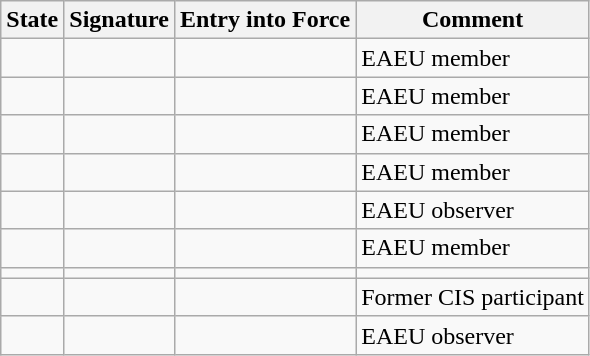<table class="wikitable sortable">
<tr>
<th>State</th>
<th>Signature</th>
<th>Entry into Force</th>
<th>Comment</th>
</tr>
<tr>
<td></td>
<td></td>
<td></td>
<td>EAEU member</td>
</tr>
<tr>
<td></td>
<td></td>
<td></td>
<td>EAEU member</td>
</tr>
<tr>
<td></td>
<td></td>
<td></td>
<td>EAEU member</td>
</tr>
<tr>
<td></td>
<td></td>
<td></td>
<td>EAEU member</td>
</tr>
<tr>
<td></td>
<td></td>
<td></td>
<td>EAEU observer</td>
</tr>
<tr>
<td></td>
<td></td>
<td></td>
<td>EAEU member</td>
</tr>
<tr>
<td></td>
<td></td>
<td></td>
<td></td>
</tr>
<tr>
<td></td>
<td></td>
<td></td>
<td>Former CIS participant</td>
</tr>
<tr>
<td></td>
<td></td>
<td></td>
<td>EAEU observer</td>
</tr>
</table>
